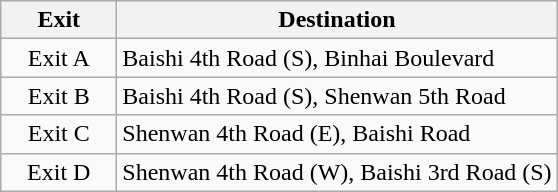<table class="wikitable">
<tr>
<th style="width:70px">Exit</th>
<th>Destination</th>
</tr>
<tr>
<td align="center">Exit A</td>
<td>Baishi 4th Road (S), Binhai Boulevard</td>
</tr>
<tr>
<td align="center">Exit B</td>
<td>Baishi 4th Road (S), Shenwan 5th Road</td>
</tr>
<tr>
<td align="center">Exit C</td>
<td>Shenwan 4th Road (E), Baishi Road</td>
</tr>
<tr>
<td align="center">Exit D</td>
<td>Shenwan 4th Road (W), Baishi 3rd Road (S)</td>
</tr>
</table>
